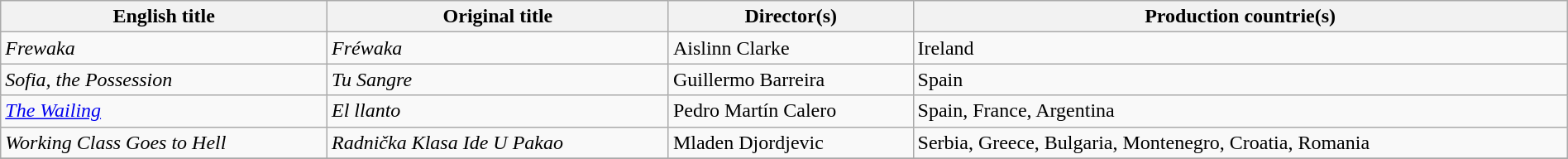<table class="sortable wikitable" style="width:100%; margin-bottom:4px" cellpadding="5">
<tr>
<th scope="col">English title</th>
<th scope="col">Original title</th>
<th scope="col">Director(s)</th>
<th scope="col">Production countrie(s)</th>
</tr>
<tr>
<td><em>Frewaka</em></td>
<td><em>Fréwaka</em></td>
<td>Aislinn Clarke</td>
<td>Ireland</td>
</tr>
<tr>
<td><em>Sofia, the Possession</em></td>
<td><em>Tu Sangre</em></td>
<td>Guillermo Barreira</td>
<td>Spain</td>
</tr>
<tr>
<td><em><a href='#'>The Wailing</a></em></td>
<td><em> El llanto</em></td>
<td>Pedro Martín Calero</td>
<td>Spain, France, Argentina</td>
</tr>
<tr>
<td><em>Working Class Goes to Hell</em></td>
<td><em>Radnička Klasa Ide U Pakao</em></td>
<td>Mladen Djordjevic</td>
<td>Serbia, Greece, Bulgaria, Montenegro, Croatia, Romania</td>
</tr>
<tr>
</tr>
</table>
